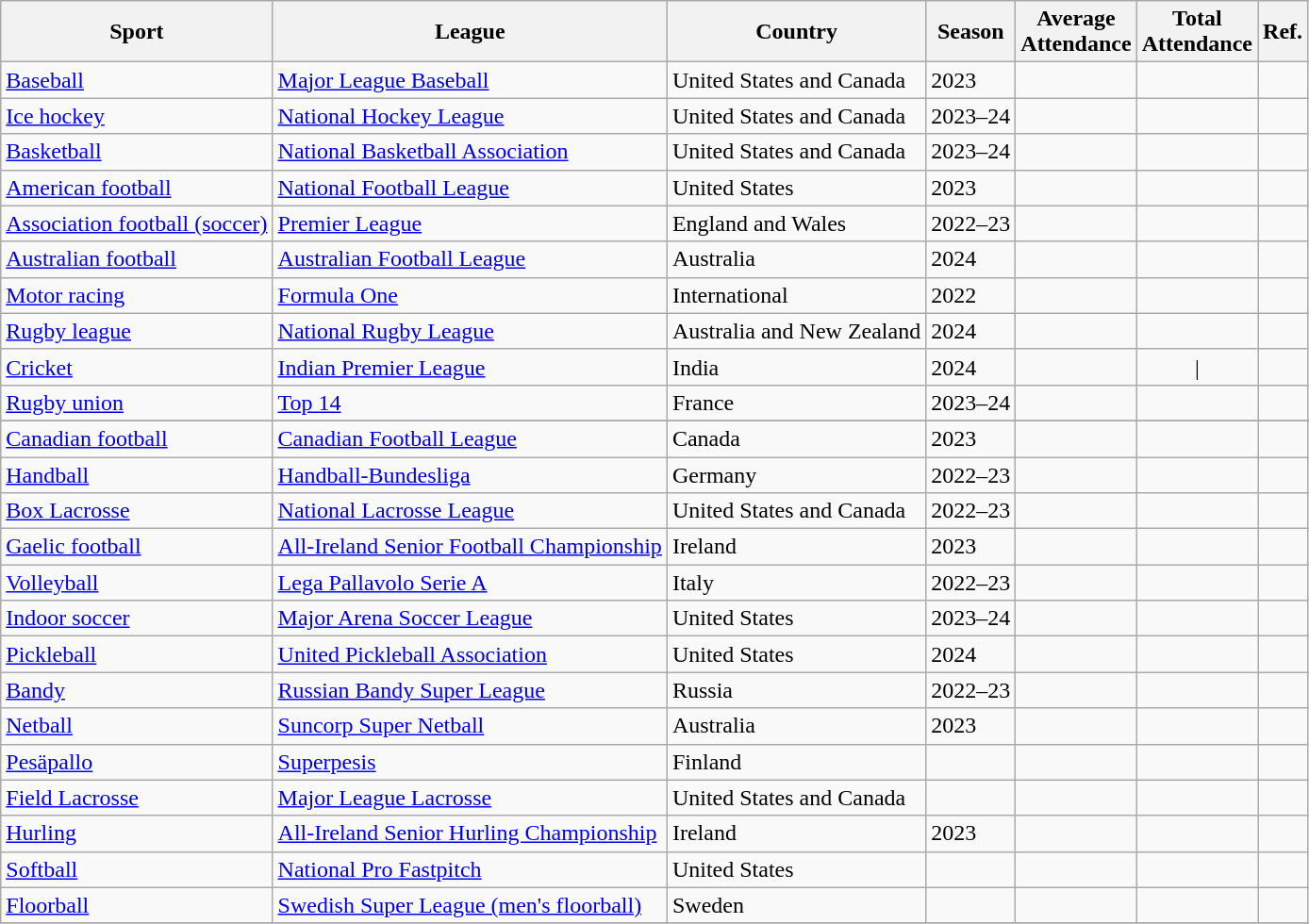<table class="wikitable sortable">
<tr>
<th>Sport</th>
<th>League</th>
<th>Country</th>
<th>Season</th>
<th data-sort-type="number">Average <br> Attendance</th>
<th data-sort-type="number">Total <br> Attendance</th>
<th>Ref.</th>
</tr>
<tr>
<td><a href='#'>Baseball</a></td>
<td><a href='#'>Major League Baseball</a></td>
<td>United States and Canada</td>
<td>2023</td>
<td align=center></td>
<td align=center><strong></strong></td>
<td></td>
</tr>
<tr>
<td><a href='#'>Ice hockey</a></td>
<td><a href='#'>National Hockey League</a></td>
<td>United States and Canada</td>
<td>2023–24</td>
<td align=center></td>
<td align=center><strong></strong></td>
<td></td>
</tr>
<tr>
<td><a href='#'>Basketball</a></td>
<td><a href='#'>National Basketball Association</a></td>
<td>United States and Canada</td>
<td>2023–24</td>
<td align=center></td>
<td align=center><strong></strong></td>
<td></td>
</tr>
<tr>
<td><a href='#'>American football</a></td>
<td><a href='#'>National Football League</a></td>
<td>United States</td>
<td>2023</td>
<td align=center></td>
<td align=center><strong></strong></td>
<td></td>
</tr>
<tr>
<td><a href='#'>Association football (soccer)</a></td>
<td><a href='#'>Premier League</a></td>
<td>England and Wales</td>
<td>2022–23</td>
<td align=center></td>
<td align=center><strong></strong></td>
<td></td>
</tr>
<tr>
<td><a href='#'>Australian football</a></td>
<td><a href='#'>Australian Football League</a></td>
<td>Australia</td>
<td>2024</td>
<td align=center></td>
<td align=center><strong></strong></td>
<td></td>
</tr>
<tr>
<td><a href='#'>Motor racing</a></td>
<td><a href='#'>Formula One</a></td>
<td>International</td>
<td>2022</td>
<td align=center></td>
<td align=center><strong></strong></td>
<td></td>
</tr>
<tr>
<td><a href='#'>Rugby league</a></td>
<td><a href='#'>National Rugby League</a></td>
<td>Australia and New Zealand</td>
<td>2024</td>
<td align=center></td>
<td align=center><strong></strong></td>
<td></td>
</tr>
<tr>
<td><a href='#'>Cricket</a></td>
<td><a href='#'>Indian Premier League</a></td>
<td>India</td>
<td>2024</td>
<td align=center></td>
<td align="center"><strong></strong>|</td>
</tr>
<tr>
<td><a href='#'>Rugby union</a></td>
<td><a href='#'>Top 14</a></td>
<td>France</td>
<td>2023–24</td>
<td align=center></td>
<td align=center><strong></strong></td>
<td></td>
</tr>
<tr>
</tr>
<tr>
<td><a href='#'>Canadian football</a></td>
<td><a href='#'>Canadian Football League</a></td>
<td>Canada</td>
<td>2023</td>
<td align=center></td>
<td align=center><strong></strong></td>
<td></td>
</tr>
<tr>
<td><a href='#'>Handball</a></td>
<td><a href='#'>Handball-Bundesliga</a></td>
<td>Germany</td>
<td>2022–23</td>
<td align=center></td>
<td align=center><strong></strong></td>
</tr>
<tr>
<td><a href='#'>Box Lacrosse</a></td>
<td><a href='#'>National Lacrosse League</a></td>
<td>United States and Canada</td>
<td>2022–23</td>
<td align=center></td>
<td align=center><strong></strong></td>
<td></td>
</tr>
<tr>
<td><a href='#'>Gaelic football</a></td>
<td><a href='#'>All-Ireland Senior Football Championship</a></td>
<td>Ireland</td>
<td>2023</td>
<td align=center></td>
<td align=center><strong></strong></td>
<td></td>
</tr>
<tr>
<td><a href='#'>Volleyball</a></td>
<td><a href='#'>Lega Pallavolo Serie A</a></td>
<td>Italy</td>
<td>2022–23</td>
<td align=center></td>
<td align=center><strong></strong></td>
</tr>
<tr>
<td><a href='#'>Indoor soccer</a></td>
<td><a href='#'>Major Arena Soccer League</a></td>
<td>United States</td>
<td>2023–24</td>
<td align=center></td>
<td align=center><strong></strong></td>
<td></td>
</tr>
<tr>
<td><a href='#'>Pickleball</a></td>
<td><a href='#'>United Pickleball Association</a></td>
<td>United States</td>
<td>2024</td>
<td align=center></td>
<td align=center><strong></strong></td>
<td></td>
</tr>
<tr>
<td><a href='#'>Bandy</a></td>
<td><a href='#'>Russian Bandy Super League</a></td>
<td>Russia</td>
<td>2022–23</td>
<td align=center></td>
<td align=center><strong></strong></td>
<td></td>
</tr>
<tr>
<td><a href='#'>Netball</a></td>
<td><a href='#'>Suncorp Super Netball</a></td>
<td>Australia</td>
<td>2023</td>
<td align=center></td>
<td align=center><strong></strong></td>
<td></td>
</tr>
<tr>
<td><a href='#'>Pesäpallo</a></td>
<td><a href='#'>Superpesis</a></td>
<td>Finland</td>
<td></td>
<td align=center></td>
<td align=center><strong></strong></td>
<td></td>
</tr>
<tr>
<td><a href='#'>Field Lacrosse</a></td>
<td><a href='#'>Major League Lacrosse</a></td>
<td>United States and Canada</td>
<td></td>
<td align=center></td>
<td align=center><strong></strong></td>
<td></td>
</tr>
<tr>
<td><a href='#'>Hurling</a></td>
<td><a href='#'>All-Ireland Senior Hurling Championship</a></td>
<td>Ireland</td>
<td>2023</td>
<td align=center></td>
<td align=center><strong></strong></td>
<td></td>
</tr>
<tr>
<td><a href='#'>Softball</a></td>
<td><a href='#'>National Pro Fastpitch</a></td>
<td>United States</td>
<td></td>
<td align=center></td>
<td align=center><strong></strong></td>
<td></td>
</tr>
<tr>
<td><a href='#'>Floorball</a></td>
<td><a href='#'>Swedish Super League (men's floorball)</a></td>
<td>Sweden</td>
<td></td>
<td align=center></td>
<td align=center><strong></strong></td>
<td></td>
</tr>
<tr>
</tr>
</table>
